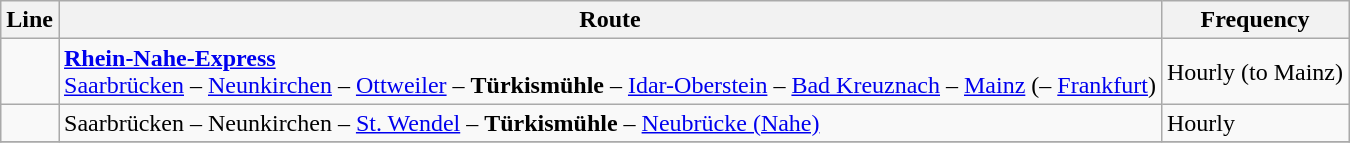<table class="wikitable">
<tr>
<th>Line</th>
<th>Route</th>
<th>Frequency</th>
</tr>
<tr>
<td></td>
<td><strong><a href='#'>Rhein-Nahe-Express</a></strong><br><a href='#'>Saarbrücken</a> – <a href='#'>Neunkirchen</a> – <a href='#'>Ottweiler</a> – <strong>Türkismühle</strong> – <a href='#'>Idar-Oberstein</a> – <a href='#'>Bad Kreuznach</a> – <a href='#'>Mainz</a> (– <a href='#'>Frankfurt</a>)</td>
<td>Hourly (to Mainz)</td>
</tr>
<tr>
<td></td>
<td>Saarbrücken – Neunkirchen – <a href='#'>St. Wendel</a> – <strong>Türkismühle</strong> – <a href='#'>Neubrücke (Nahe)</a></td>
<td>Hourly</td>
</tr>
<tr>
</tr>
</table>
